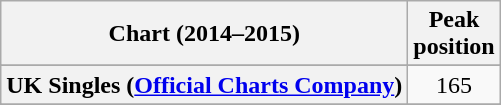<table class="wikitable sortable plainrowheaders">
<tr>
<th>Chart (2014–2015)</th>
<th>Peak<br>position</th>
</tr>
<tr>
</tr>
<tr>
</tr>
<tr>
</tr>
<tr>
</tr>
<tr>
</tr>
<tr>
</tr>
<tr>
</tr>
<tr>
<th scope="row">UK Singles (<a href='#'>Official Charts Company</a>)</th>
<td align="center">165</td>
</tr>
<tr>
</tr>
<tr>
</tr>
<tr>
</tr>
<tr>
</tr>
<tr>
</tr>
<tr>
</tr>
</table>
